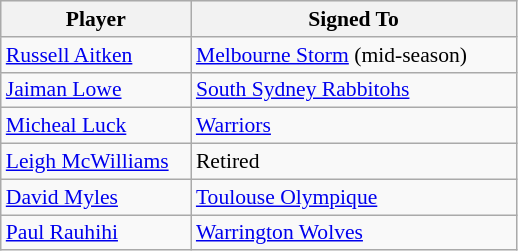<table class="wikitable" style="font-size:90%">
<tr style="background:#efefef;">
<th style="width:120px;">Player</th>
<th style="width:210px;">Signed To</th>
</tr>
<tr>
<td><a href='#'>Russell Aitken</a></td>
<td> <a href='#'>Melbourne Storm</a> (mid-season)</td>
</tr>
<tr>
<td><a href='#'>Jaiman Lowe</a></td>
<td> <a href='#'>South Sydney Rabbitohs</a></td>
</tr>
<tr>
<td><a href='#'>Micheal Luck</a></td>
<td> <a href='#'>Warriors</a></td>
</tr>
<tr>
<td><a href='#'>Leigh McWilliams</a></td>
<td>Retired</td>
</tr>
<tr>
<td><a href='#'>David Myles</a></td>
<td> <a href='#'>Toulouse Olympique</a></td>
</tr>
<tr>
<td><a href='#'>Paul Rauhihi</a></td>
<td> <a href='#'>Warrington Wolves</a></td>
</tr>
</table>
